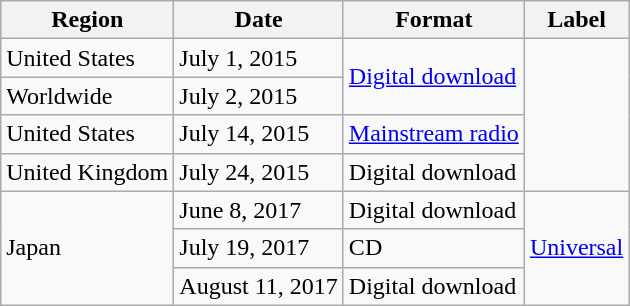<table class=wikitable>
<tr>
<th>Region</th>
<th>Date</th>
<th>Format</th>
<th>Label</th>
</tr>
<tr>
<td>United States</td>
<td>July 1, 2015</td>
<td rowspan="2"><a href='#'>Digital download</a></td>
<td rowspan="4"></td>
</tr>
<tr>
<td>Worldwide</td>
<td>July 2, 2015</td>
</tr>
<tr>
<td>United States</td>
<td>July 14, 2015</td>
<td><a href='#'>Mainstream radio</a></td>
</tr>
<tr>
<td>United Kingdom</td>
<td>July 24, 2015</td>
<td>Digital download</td>
</tr>
<tr>
<td rowspan="3">Japan</td>
<td>June 8, 2017</td>
<td>Digital download </td>
<td rowspan="3"><a href='#'>Universal</a></td>
</tr>
<tr>
<td>July 19, 2017</td>
<td>CD </td>
</tr>
<tr>
<td>August 11, 2017</td>
<td>Digital download </td>
</tr>
</table>
